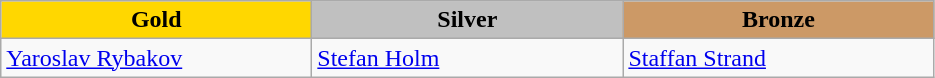<table class="wikitable" style="text-align:left">
<tr align="center">
<td width=200 bgcolor=gold><strong>Gold</strong></td>
<td width=200 bgcolor=silver><strong>Silver</strong></td>
<td width=200 bgcolor=CC9966><strong>Bronze</strong></td>
</tr>
<tr>
<td><a href='#'>Yaroslav Rybakov</a><br><em></em></td>
<td><a href='#'>Stefan Holm</a><br><em></em></td>
<td><a href='#'>Staffan Strand</a><br><em></em></td>
</tr>
</table>
